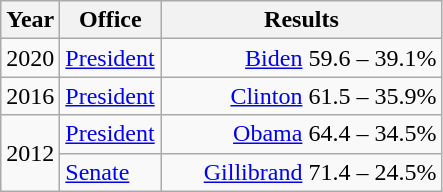<table class=wikitable>
<tr>
<th width="30">Year</th>
<th width="60">Office</th>
<th width="180">Results</th>
</tr>
<tr>
<td>2020</td>
<td><a href='#'>President</a></td>
<td align="right" ><a href='#'>Biden</a> 59.6 – 39.1%</td>
</tr>
<tr>
<td>2016</td>
<td><a href='#'>President</a></td>
<td align="right" ><a href='#'>Clinton</a> 61.5 – 35.9%</td>
</tr>
<tr>
<td rowspan="2">2012</td>
<td><a href='#'>President</a></td>
<td align="right" ><a href='#'>Obama</a> 64.4 – 34.5%</td>
</tr>
<tr>
<td><a href='#'>Senate</a></td>
<td align="right" ><a href='#'>Gillibrand</a> 71.4 – 24.5%</td>
</tr>
</table>
